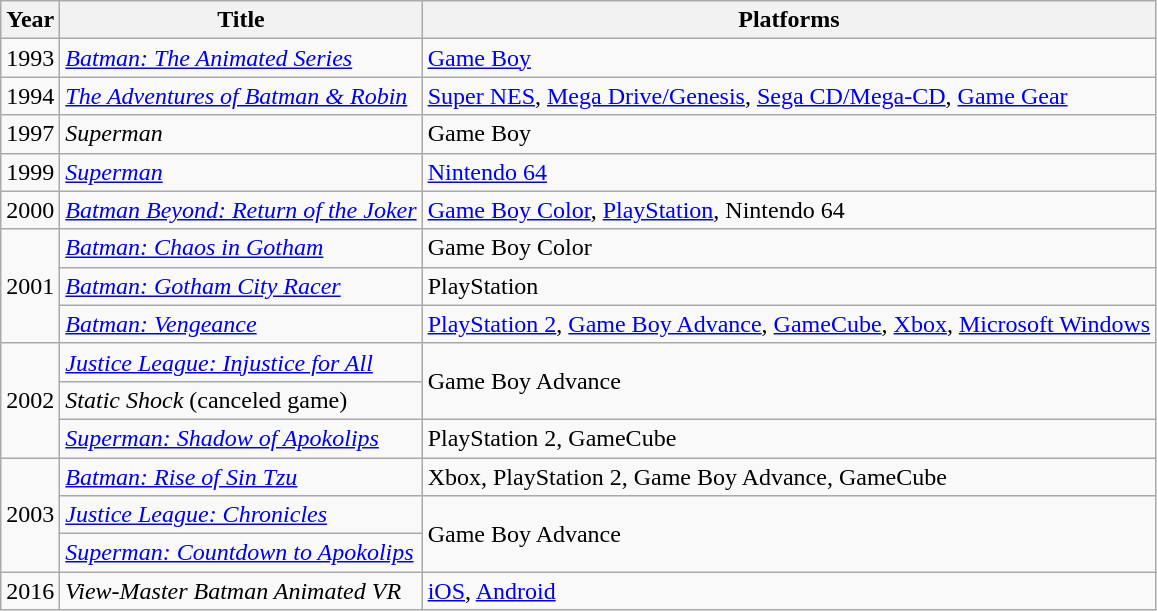<table class="wikitable">
<tr>
<th scope="col">Year</th>
<th scope="col">Title</th>
<th scope="col">Platforms</th>
</tr>
<tr>
<td>1993</td>
<td><em><a href='#'>Batman: The Animated Series</a></em></td>
<td><a href='#'>Game Boy</a></td>
</tr>
<tr>
<td>1994</td>
<td><em><a href='#'>The Adventures of Batman & Robin</a></em></td>
<td><a href='#'>Super NES</a>, <a href='#'>Mega Drive/Genesis</a>, <a href='#'>Sega CD/Mega-CD</a>, <a href='#'>Game Gear</a></td>
</tr>
<tr>
<td>1997</td>
<td><em>Superman</em></td>
<td>Game Boy</td>
</tr>
<tr>
<td>1999</td>
<td><em><a href='#'>Superman</a></em></td>
<td><a href='#'>Nintendo 64</a></td>
</tr>
<tr>
<td>2000</td>
<td><em><a href='#'>Batman Beyond: Return of the Joker</a></em></td>
<td><a href='#'>Game Boy Color</a>, <a href='#'>PlayStation</a>, Nintendo 64</td>
</tr>
<tr>
<td rowspan="3">2001</td>
<td><em><a href='#'>Batman: Chaos in Gotham</a></em></td>
<td>Game Boy Color</td>
</tr>
<tr>
<td><em><a href='#'>Batman: Gotham City Racer</a></em></td>
<td>PlayStation</td>
</tr>
<tr>
<td><em><a href='#'>Batman: Vengeance</a></em></td>
<td><a href='#'>PlayStation 2</a>, <a href='#'>Game Boy Advance</a>, <a href='#'>GameCube</a>, <a href='#'>Xbox</a>, <a href='#'>Microsoft Windows</a></td>
</tr>
<tr>
<td rowspan="3">2002</td>
<td><em><a href='#'>Justice League: Injustice for All</a></em></td>
<td rowspan="2">Game Boy Advance</td>
</tr>
<tr>
<td><em>Static Shock</em> (canceled game)</td>
</tr>
<tr>
<td><em><a href='#'>Superman: Shadow of Apokolips</a></em></td>
<td>PlayStation 2, GameCube</td>
</tr>
<tr>
<td rowspan="3">2003</td>
<td><em><a href='#'>Batman: Rise of Sin Tzu</a></em></td>
<td>Xbox, PlayStation 2, Game Boy Advance, GameCube</td>
</tr>
<tr>
<td><em><a href='#'>Justice League: Chronicles</a></em></td>
<td rowspan="2">Game Boy Advance</td>
</tr>
<tr>
<td><em><a href='#'>Superman: Countdown to Apokolips</a></em></td>
</tr>
<tr>
<td>2016</td>
<td><em>View-Master Batman Animated VR</em></td>
<td><a href='#'>iOS</a>, <a href='#'>Android</a></td>
</tr>
</table>
